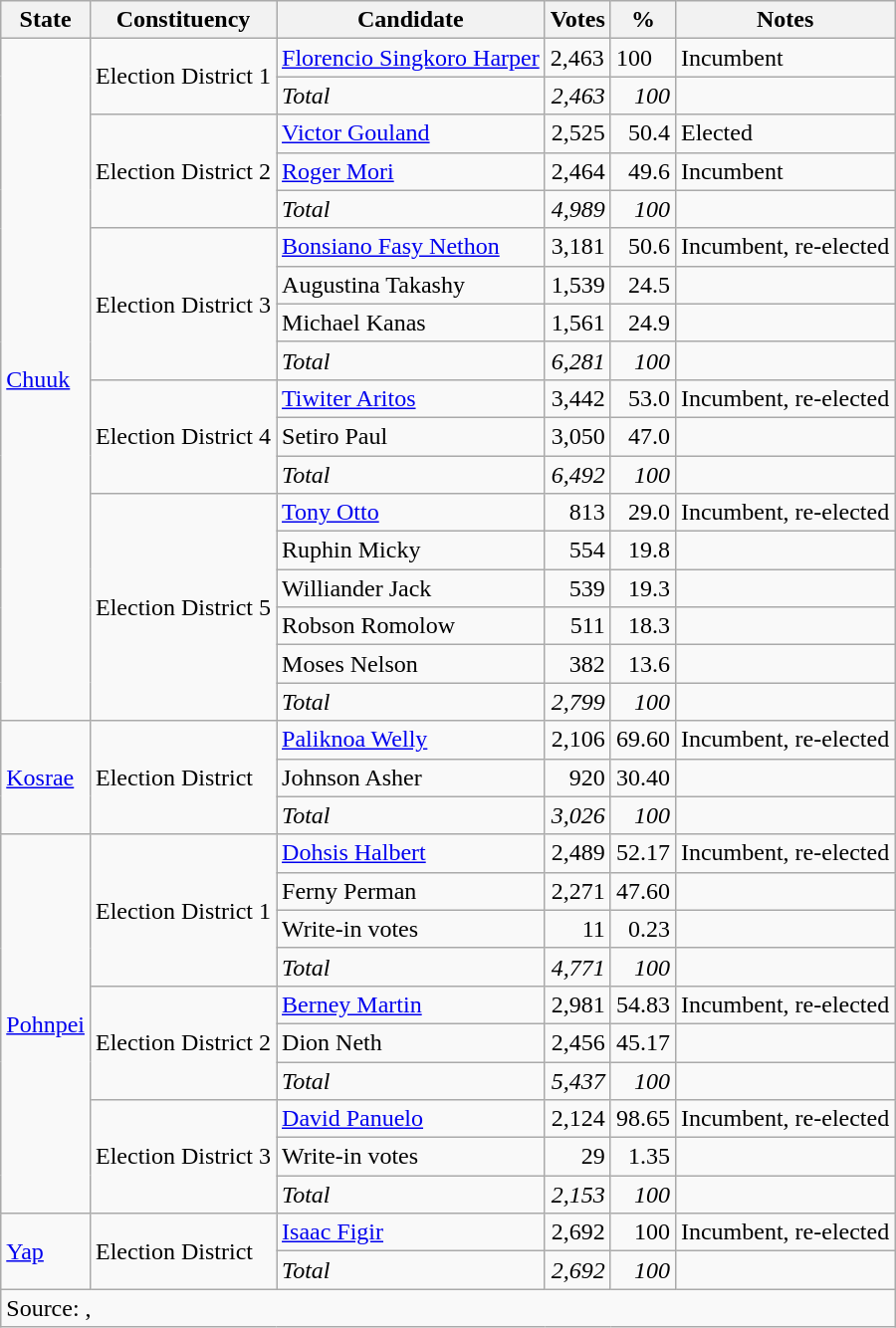<table class=wikitable>
<tr>
<th>State</th>
<th>Constituency</th>
<th>Candidate</th>
<th>Votes</th>
<th>%</th>
<th>Notes</th>
</tr>
<tr>
<td rowspan=18><a href='#'>Chuuk</a></td>
<td rowspan=2>Election District 1</td>
<td><a href='#'>Florencio Singkoro Harper</a></td>
<td>2,463</td>
<td>100</td>
<td>Incumbent</td>
</tr>
<tr>
<td><em>Total</em></td>
<td align=right><em>2,463</em></td>
<td align=right><em>100</em></td>
<td></td>
</tr>
<tr>
<td rowspan=3>Election District 2</td>
<td><a href='#'>Victor Gouland</a></td>
<td align=right>2,525</td>
<td align=right>50.4</td>
<td>Elected</td>
</tr>
<tr>
<td><a href='#'>Roger Mori</a></td>
<td align=right>2,464</td>
<td align=right>49.6</td>
<td>Incumbent</td>
</tr>
<tr>
<td><em>Total</em></td>
<td align=right><em>4,989</em></td>
<td align=right><em>100</em></td>
<td></td>
</tr>
<tr>
<td rowspan=4>Election District 3</td>
<td><a href='#'>Bonsiano Fasy Nethon</a></td>
<td align=right>3,181</td>
<td align=right>50.6</td>
<td>Incumbent, re-elected</td>
</tr>
<tr>
<td>Augustina Takashy</td>
<td align=right>1,539</td>
<td align=right>24.5</td>
<td></td>
</tr>
<tr>
<td>Michael Kanas</td>
<td align=right>1,561</td>
<td align=right>24.9</td>
<td></td>
</tr>
<tr>
<td><em>Total</em></td>
<td align=right><em>6,281</em></td>
<td align=right><em>100</em></td>
<td></td>
</tr>
<tr>
<td rowspan=3>Election District 4</td>
<td><a href='#'>Tiwiter Aritos</a></td>
<td align=right>3,442</td>
<td align=right>53.0</td>
<td>Incumbent, re-elected</td>
</tr>
<tr>
<td>Setiro Paul</td>
<td align=right>3,050</td>
<td align=right>47.0</td>
<td></td>
</tr>
<tr>
<td><em>Total</em></td>
<td align=right><em>6,492</em></td>
<td align=right><em>100</em></td>
<td></td>
</tr>
<tr>
<td rowspan=6>Election District 5</td>
<td><a href='#'>Tony Otto</a></td>
<td align=right>813</td>
<td align=right>29.0</td>
<td>Incumbent, re-elected</td>
</tr>
<tr>
<td>Ruphin Micky</td>
<td align=right>554</td>
<td align=right>19.8</td>
<td></td>
</tr>
<tr>
<td>Williander Jack</td>
<td align=right>539</td>
<td align=right>19.3</td>
<td></td>
</tr>
<tr>
<td>Robson Romolow</td>
<td align=right>511</td>
<td align=right>18.3</td>
<td></td>
</tr>
<tr>
<td>Moses Nelson</td>
<td align=right>382</td>
<td align=right>13.6</td>
<td></td>
</tr>
<tr>
<td><em>Total</em></td>
<td align=right><em>2,799</em></td>
<td align=right><em>100</em></td>
<td></td>
</tr>
<tr>
<td rowspan=3><a href='#'>Kosrae</a></td>
<td rowspan=3>Election District</td>
<td><a href='#'>Paliknoa Welly</a></td>
<td align=right>2,106</td>
<td align=right>69.60</td>
<td>Incumbent, re-elected</td>
</tr>
<tr>
<td>Johnson Asher</td>
<td align=right>920</td>
<td>30.40</td>
<td></td>
</tr>
<tr>
<td><em>Total</em></td>
<td align=right><em>3,026</em></td>
<td align=right><em>100</em></td>
<td></td>
</tr>
<tr>
<td rowspan=10><a href='#'>Pohnpei</a></td>
<td rowspan=4>Election District 1</td>
<td><a href='#'>Dohsis Halbert</a></td>
<td align=right>2,489</td>
<td align=right>52.17</td>
<td>Incumbent, re-elected</td>
</tr>
<tr>
<td>Ferny Perman</td>
<td align=right>2,271</td>
<td align=right>47.60</td>
<td></td>
</tr>
<tr>
<td>Write-in votes</td>
<td align=right>11</td>
<td align=right>0.23</td>
<td></td>
</tr>
<tr>
<td><em>Total</em></td>
<td align=right><em>4,771</em></td>
<td align=right><em>100</em></td>
<td></td>
</tr>
<tr>
<td rowspan=3>Election District 2</td>
<td><a href='#'>Berney Martin</a></td>
<td align=right>2,981</td>
<td align=right>54.83</td>
<td>Incumbent, re-elected</td>
</tr>
<tr>
<td>Dion Neth</td>
<td align=right>2,456</td>
<td align=right>45.17</td>
<td></td>
</tr>
<tr>
<td><em>Total</em></td>
<td align=right><em>5,437</em></td>
<td align=right><em>100</em></td>
<td></td>
</tr>
<tr>
<td rowspan=3>Election District 3</td>
<td><a href='#'>David Panuelo</a></td>
<td align=right>2,124</td>
<td align=right>98.65</td>
<td>Incumbent, re-elected</td>
</tr>
<tr>
<td>Write-in votes</td>
<td align=right>29</td>
<td align=right>1.35</td>
<td></td>
</tr>
<tr>
<td><em>Total</em></td>
<td align=right><em>2,153</em></td>
<td align=right><em>100</em></td>
<td></td>
</tr>
<tr>
<td rowspan=2><a href='#'>Yap</a></td>
<td rowspan=2>Election District</td>
<td><a href='#'>Isaac Figir</a></td>
<td align=right>2,692</td>
<td align=right>100</td>
<td>Incumbent, re-elected</td>
</tr>
<tr>
<td><em>Total</em></td>
<td align=right><em>2,692</em></td>
<td align=right><em>100</em></td>
<td></td>
</tr>
<tr>
<td colspan=6>Source: , </td>
</tr>
</table>
